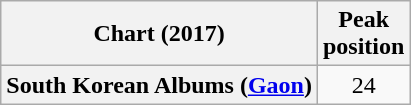<table class="wikitable sortable plainrowheaders" style="text-align:center">
<tr>
<th scope="col">Chart (2017)</th>
<th scope="col">Peak<br> position</th>
</tr>
<tr>
<th scope="row">South Korean Albums (<a href='#'>Gaon</a>)</th>
<td>24</td>
</tr>
</table>
